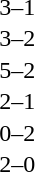<table cellspacing=1 width=70%>
<tr>
<th width=25%></th>
<th width=30%></th>
<th width=15%></th>
<th width=30%></th>
</tr>
<tr>
<td></td>
<td align=right></td>
<td align=center>3–1</td>
<td></td>
</tr>
<tr>
<td></td>
<td align=right></td>
<td align=center>3–2</td>
<td></td>
</tr>
<tr>
<td></td>
<td align=right></td>
<td align=center>5–2</td>
<td></td>
</tr>
<tr>
<td></td>
<td align=right></td>
<td align=center>2–1</td>
<td></td>
</tr>
<tr>
<td></td>
<td align=right></td>
<td align=center>0–2</td>
<td></td>
</tr>
<tr>
<td></td>
<td align=right></td>
<td align=center>2–0</td>
<td></td>
</tr>
</table>
